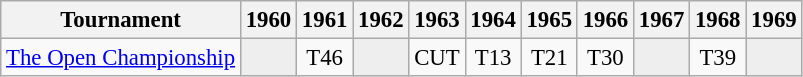<table class="wikitable" style="font-size:95%;text-align:center;">
<tr>
<th>Tournament</th>
<th>1960</th>
<th>1961</th>
<th>1962</th>
<th>1963</th>
<th>1964</th>
<th>1965</th>
<th>1966</th>
<th>1967</th>
<th>1968</th>
<th>1969</th>
</tr>
<tr>
<td align=left><a href='#'>The Open Championship</a></td>
<td style="background:#eeeeee;"></td>
<td>T46</td>
<td style="background:#eeeeee;"></td>
<td>CUT</td>
<td>T13</td>
<td>T21</td>
<td>T30</td>
<td style="background:#eeeeee;"></td>
<td>T39</td>
<td style="background:#eeeeee;"></td>
</tr>
</table>
